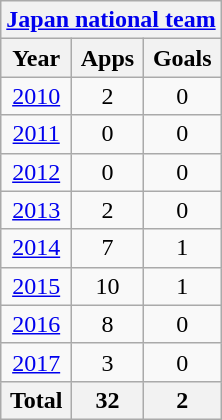<table class="wikitable" style="text-align:center">
<tr>
<th colspan=3><a href='#'>Japan national team</a></th>
</tr>
<tr>
<th>Year</th>
<th>Apps</th>
<th>Goals</th>
</tr>
<tr>
<td><a href='#'>2010</a></td>
<td>2</td>
<td>0</td>
</tr>
<tr>
<td><a href='#'>2011</a></td>
<td>0</td>
<td>0</td>
</tr>
<tr>
<td><a href='#'>2012</a></td>
<td>0</td>
<td>0</td>
</tr>
<tr>
<td><a href='#'>2013</a></td>
<td>2</td>
<td>0</td>
</tr>
<tr>
<td><a href='#'>2014</a></td>
<td>7</td>
<td>1</td>
</tr>
<tr>
<td><a href='#'>2015</a></td>
<td>10</td>
<td>1</td>
</tr>
<tr>
<td><a href='#'>2016</a></td>
<td>8</td>
<td>0</td>
</tr>
<tr>
<td><a href='#'>2017</a></td>
<td>3</td>
<td>0</td>
</tr>
<tr>
<th>Total</th>
<th>32</th>
<th>2</th>
</tr>
</table>
